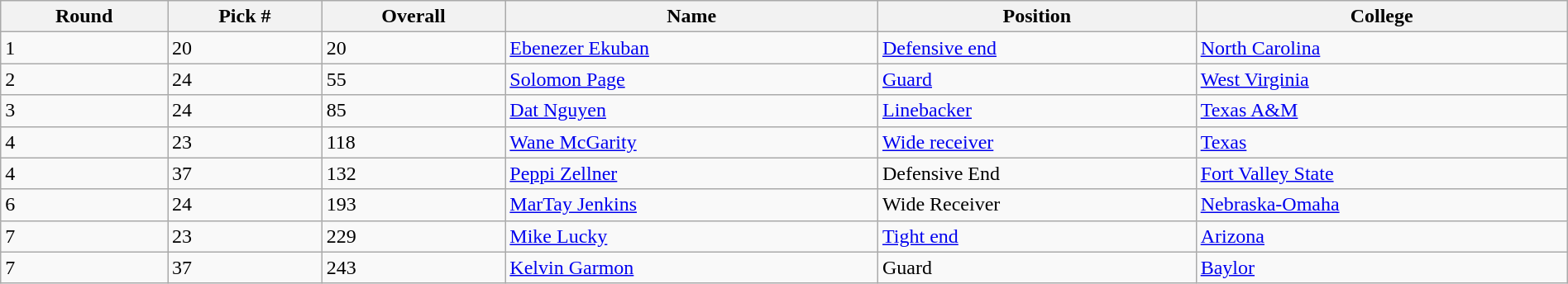<table class="wikitable sortable sortable" style="width: 100%">
<tr>
<th>Round</th>
<th>Pick #</th>
<th>Overall</th>
<th>Name</th>
<th>Position</th>
<th>College</th>
</tr>
<tr>
<td>1</td>
<td>20</td>
<td>20</td>
<td><a href='#'>Ebenezer Ekuban</a></td>
<td><a href='#'>Defensive end</a></td>
<td><a href='#'>North Carolina</a></td>
</tr>
<tr>
<td>2</td>
<td>24</td>
<td>55</td>
<td><a href='#'>Solomon Page</a></td>
<td><a href='#'>Guard</a></td>
<td><a href='#'>West Virginia</a></td>
</tr>
<tr>
<td>3</td>
<td>24</td>
<td>85</td>
<td><a href='#'>Dat Nguyen</a></td>
<td><a href='#'>Linebacker</a></td>
<td><a href='#'>Texas A&M</a></td>
</tr>
<tr>
<td>4</td>
<td>23</td>
<td>118</td>
<td><a href='#'>Wane McGarity</a></td>
<td><a href='#'>Wide receiver</a></td>
<td><a href='#'>Texas</a></td>
</tr>
<tr>
<td>4</td>
<td>37</td>
<td>132</td>
<td><a href='#'>Peppi Zellner</a></td>
<td>Defensive End</td>
<td><a href='#'>Fort Valley State</a></td>
</tr>
<tr>
<td>6</td>
<td>24</td>
<td>193</td>
<td><a href='#'>MarTay Jenkins</a></td>
<td>Wide Receiver</td>
<td><a href='#'>Nebraska-Omaha</a></td>
</tr>
<tr>
<td>7</td>
<td>23</td>
<td>229</td>
<td><a href='#'>Mike Lucky</a></td>
<td><a href='#'>Tight end</a></td>
<td><a href='#'>Arizona</a></td>
</tr>
<tr>
<td>7</td>
<td>37</td>
<td>243</td>
<td><a href='#'>Kelvin Garmon</a></td>
<td>Guard</td>
<td><a href='#'>Baylor</a></td>
</tr>
</table>
